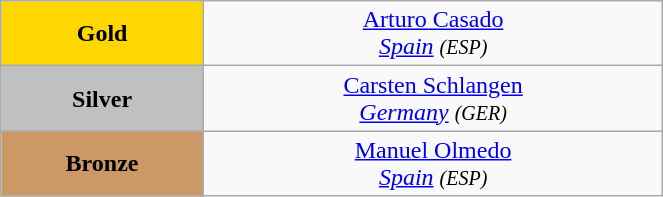<table class="wikitable" style=" text-align:center; " width="35%">
<tr>
<td bgcolor="gold"><strong>Gold</strong></td>
<td> <a href='#'>Arturo Casado</a><br><em><a href='#'>Spain</a> <small>(ESP)</small></em></td>
</tr>
<tr>
<td bgcolor="silver"><strong>Silver</strong></td>
<td> <a href='#'>Carsten Schlangen</a><br><em><a href='#'>Germany</a> <small>(GER)</small></em></td>
</tr>
<tr>
<td bgcolor="CC9966"><strong>Bronze</strong></td>
<td> <a href='#'>Manuel Olmedo</a><br><em><a href='#'>Spain</a> <small>(ESP)</small></em></td>
</tr>
</table>
